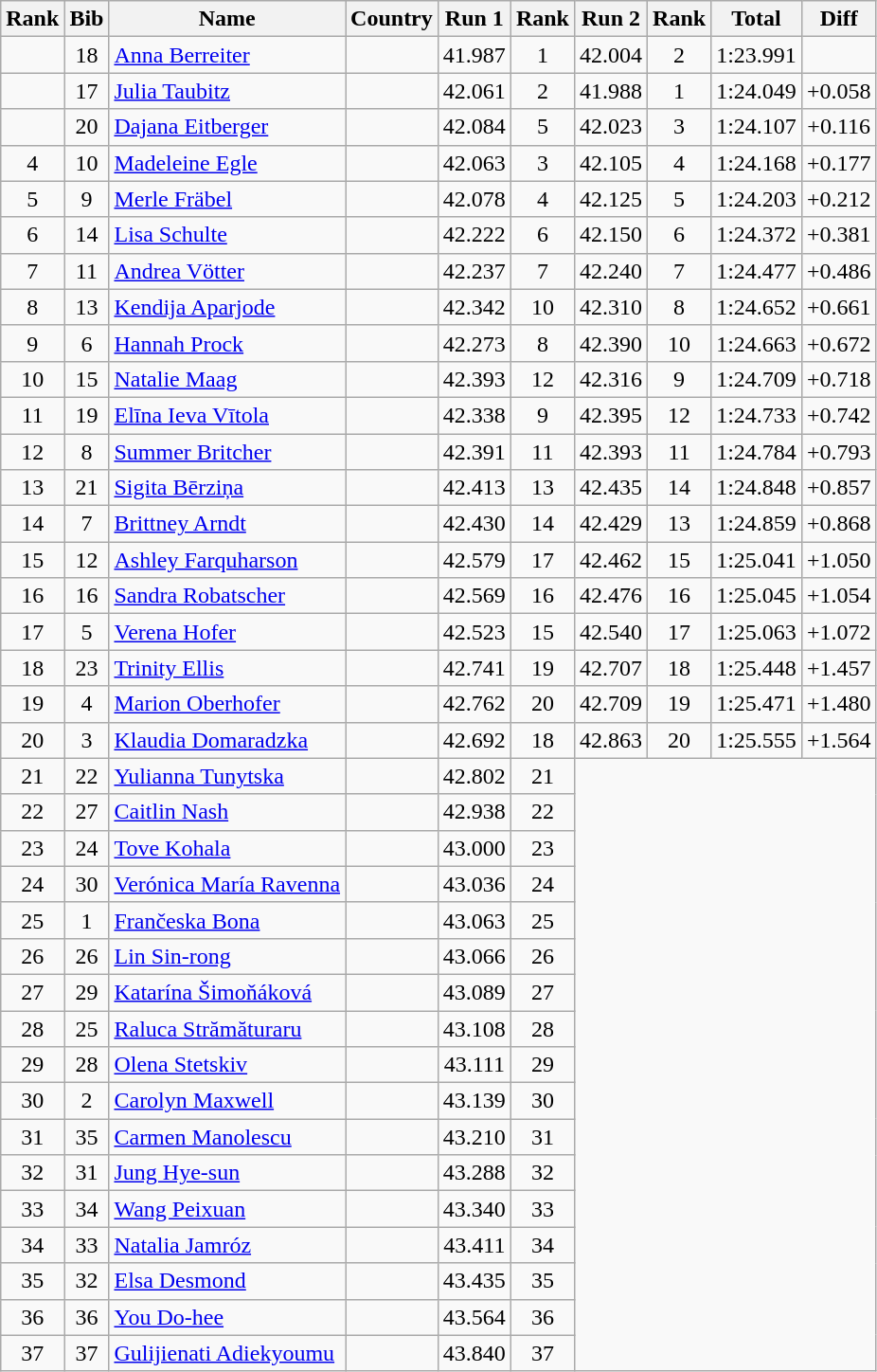<table class="wikitable sortable" style="text-align:center">
<tr>
<th>Rank</th>
<th>Bib</th>
<th>Name</th>
<th>Country</th>
<th>Run 1</th>
<th>Rank</th>
<th>Run 2</th>
<th>Rank</th>
<th>Total</th>
<th>Diff</th>
</tr>
<tr>
<td></td>
<td>18</td>
<td align=left><a href='#'>Anna Berreiter</a></td>
<td align=left></td>
<td>41.987</td>
<td>1</td>
<td>42.004</td>
<td>2</td>
<td>1:23.991</td>
<td></td>
</tr>
<tr>
<td></td>
<td>17</td>
<td align=left><a href='#'>Julia Taubitz</a></td>
<td align=left></td>
<td>42.061</td>
<td>2</td>
<td>41.988</td>
<td>1</td>
<td>1:24.049</td>
<td>+0.058</td>
</tr>
<tr>
<td></td>
<td>20</td>
<td align=left><a href='#'>Dajana Eitberger</a></td>
<td align=left></td>
<td>42.084</td>
<td>5</td>
<td>42.023</td>
<td>3</td>
<td>1:24.107</td>
<td>+0.116</td>
</tr>
<tr>
<td>4</td>
<td>10</td>
<td align=left><a href='#'>Madeleine Egle</a></td>
<td align=left></td>
<td>42.063</td>
<td>3</td>
<td>42.105</td>
<td>4</td>
<td>1:24.168</td>
<td>+0.177</td>
</tr>
<tr>
<td>5</td>
<td>9</td>
<td align=left><a href='#'>Merle Fräbel</a></td>
<td align=left></td>
<td>42.078</td>
<td>4</td>
<td>42.125</td>
<td>5</td>
<td>1:24.203</td>
<td>+0.212</td>
</tr>
<tr>
<td>6</td>
<td>14</td>
<td align=left><a href='#'>Lisa Schulte</a></td>
<td align=left></td>
<td>42.222</td>
<td>6</td>
<td>42.150</td>
<td>6</td>
<td>1:24.372</td>
<td>+0.381</td>
</tr>
<tr>
<td>7</td>
<td>11</td>
<td align=left><a href='#'>Andrea Vötter</a></td>
<td align=left></td>
<td>42.237</td>
<td>7</td>
<td>42.240</td>
<td>7</td>
<td>1:24.477</td>
<td>+0.486</td>
</tr>
<tr>
<td>8</td>
<td>13</td>
<td align=left><a href='#'>Kendija Aparjode</a></td>
<td align=left></td>
<td>42.342</td>
<td>10</td>
<td>42.310</td>
<td>8</td>
<td>1:24.652</td>
<td>+0.661</td>
</tr>
<tr>
<td>9</td>
<td>6</td>
<td align=left><a href='#'>Hannah Prock</a></td>
<td align=left></td>
<td>42.273</td>
<td>8</td>
<td>42.390</td>
<td>10</td>
<td>1:24.663</td>
<td>+0.672</td>
</tr>
<tr>
<td>10</td>
<td>15</td>
<td align=left><a href='#'>Natalie Maag</a></td>
<td align=left></td>
<td>42.393</td>
<td>12</td>
<td>42.316</td>
<td>9</td>
<td>1:24.709</td>
<td>+0.718</td>
</tr>
<tr>
<td>11</td>
<td>19</td>
<td align=left><a href='#'>Elīna Ieva Vītola</a></td>
<td align=left></td>
<td>42.338</td>
<td>9</td>
<td>42.395</td>
<td>12</td>
<td>1:24.733</td>
<td>+0.742</td>
</tr>
<tr>
<td>12</td>
<td>8</td>
<td align=left><a href='#'>Summer Britcher</a></td>
<td align=left></td>
<td>42.391</td>
<td>11</td>
<td>42.393</td>
<td>11</td>
<td>1:24.784</td>
<td>+0.793</td>
</tr>
<tr>
<td>13</td>
<td>21</td>
<td align=left><a href='#'>Sigita Bērziņa</a></td>
<td align=left></td>
<td>42.413</td>
<td>13</td>
<td>42.435</td>
<td>14</td>
<td>1:24.848</td>
<td>+0.857</td>
</tr>
<tr>
<td>14</td>
<td>7</td>
<td align=left><a href='#'>Brittney Arndt</a></td>
<td align=left></td>
<td>42.430</td>
<td>14</td>
<td>42.429</td>
<td>13</td>
<td>1:24.859</td>
<td>+0.868</td>
</tr>
<tr>
<td>15</td>
<td>12</td>
<td align=left><a href='#'>Ashley Farquharson</a></td>
<td align=left></td>
<td>42.579</td>
<td>17</td>
<td>42.462</td>
<td>15</td>
<td>1:25.041</td>
<td>+1.050</td>
</tr>
<tr>
<td>16</td>
<td>16</td>
<td align=left><a href='#'>Sandra Robatscher</a></td>
<td align=left></td>
<td>42.569</td>
<td>16</td>
<td>42.476</td>
<td>16</td>
<td>1:25.045</td>
<td>+1.054</td>
</tr>
<tr>
<td>17</td>
<td>5</td>
<td align=left><a href='#'>Verena Hofer</a></td>
<td align=left></td>
<td>42.523</td>
<td>15</td>
<td>42.540</td>
<td>17</td>
<td>1:25.063</td>
<td>+1.072</td>
</tr>
<tr>
<td>18</td>
<td>23</td>
<td align=left><a href='#'>Trinity Ellis</a></td>
<td align=left></td>
<td>42.741</td>
<td>19</td>
<td>42.707</td>
<td>18</td>
<td>1:25.448</td>
<td>+1.457</td>
</tr>
<tr>
<td>19</td>
<td>4</td>
<td align=left><a href='#'>Marion Oberhofer</a></td>
<td align=left></td>
<td>42.762</td>
<td>20</td>
<td>42.709</td>
<td>19</td>
<td>1:25.471</td>
<td>+1.480</td>
</tr>
<tr>
<td>20</td>
<td>3</td>
<td align=left><a href='#'>Klaudia Domaradzka</a></td>
<td align=left></td>
<td>42.692</td>
<td>18</td>
<td>42.863</td>
<td>20</td>
<td>1:25.555</td>
<td>+1.564</td>
</tr>
<tr>
<td>21</td>
<td>22</td>
<td align=left><a href='#'>Yulianna Tunytska</a></td>
<td align=left></td>
<td>42.802</td>
<td>21</td>
<td colspan=4 rowspan=17></td>
</tr>
<tr>
<td>22</td>
<td>27</td>
<td align=left><a href='#'>Caitlin Nash</a></td>
<td align=left></td>
<td>42.938</td>
<td>22</td>
</tr>
<tr>
<td>23</td>
<td>24</td>
<td align=left><a href='#'>Tove Kohala</a></td>
<td align=left></td>
<td>43.000</td>
<td>23</td>
</tr>
<tr>
<td>24</td>
<td>30</td>
<td align=left><a href='#'>Verónica María Ravenna</a></td>
<td align=left></td>
<td>43.036</td>
<td>24</td>
</tr>
<tr>
<td>25</td>
<td>1</td>
<td align=left><a href='#'>Frančeska Bona</a></td>
<td align=left></td>
<td>43.063</td>
<td>25</td>
</tr>
<tr>
<td>26</td>
<td>26</td>
<td align=left><a href='#'>Lin Sin-rong</a></td>
<td align=left></td>
<td>43.066</td>
<td>26</td>
</tr>
<tr>
<td>27</td>
<td>29</td>
<td align=left><a href='#'>Katarína Šimoňáková</a></td>
<td align=left></td>
<td>43.089</td>
<td>27</td>
</tr>
<tr>
<td>28</td>
<td>25</td>
<td align=left><a href='#'>Raluca Strămăturaru</a></td>
<td align=left></td>
<td>43.108</td>
<td>28</td>
</tr>
<tr>
<td>29</td>
<td>28</td>
<td align=left><a href='#'>Olena Stetskiv</a></td>
<td align=left></td>
<td>43.111</td>
<td>29</td>
</tr>
<tr>
<td>30</td>
<td>2</td>
<td align=left><a href='#'>Carolyn Maxwell</a></td>
<td align=left></td>
<td>43.139</td>
<td>30</td>
</tr>
<tr>
<td>31</td>
<td>35</td>
<td align=left><a href='#'>Carmen Manolescu</a></td>
<td align=left></td>
<td>43.210</td>
<td>31</td>
</tr>
<tr>
<td>32</td>
<td>31</td>
<td align=left><a href='#'>Jung Hye-sun</a></td>
<td align=left></td>
<td>43.288</td>
<td>32</td>
</tr>
<tr>
<td>33</td>
<td>34</td>
<td align=left><a href='#'>Wang Peixuan</a></td>
<td align=left></td>
<td>43.340</td>
<td>33</td>
</tr>
<tr>
<td>34</td>
<td>33</td>
<td align=left><a href='#'>Natalia Jamróz</a></td>
<td align=left></td>
<td>43.411</td>
<td>34</td>
</tr>
<tr>
<td>35</td>
<td>32</td>
<td align=left><a href='#'>Elsa Desmond</a></td>
<td align=left></td>
<td>43.435</td>
<td>35</td>
</tr>
<tr>
<td>36</td>
<td>36</td>
<td align=left><a href='#'>You Do-hee</a></td>
<td align=left></td>
<td>43.564</td>
<td>36</td>
</tr>
<tr>
<td>37</td>
<td>37</td>
<td align=left><a href='#'>Gulijienati Adiekyoumu</a></td>
<td align=left></td>
<td>43.840</td>
<td>37</td>
</tr>
</table>
